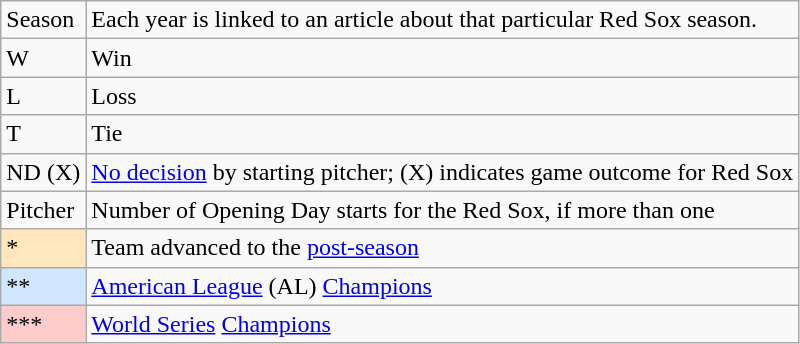<table class="wikitable" style="font-size:95;">
<tr>
<td>Season</td>
<td>Each year is linked to an article about that particular Red Sox season.</td>
</tr>
<tr>
<td>W</td>
<td>Win</td>
</tr>
<tr>
<td>L</td>
<td>Loss</td>
</tr>
<tr>
<td>T</td>
<td>Tie</td>
</tr>
<tr>
<td>ND (X)</td>
<td><a href='#'>No decision</a> by starting pitcher; (X) indicates game outcome for Red Sox</td>
</tr>
<tr>
<td>Pitcher </td>
<td>Number of Opening Day starts for the Red Sox, if more than one</td>
</tr>
<tr>
<td style="background-color: #FFE6BD">*</td>
<td>Team advanced to the <a href='#'>post-season</a></td>
</tr>
<tr>
<td style="background-color: #D0E7FF">**</td>
<td><a href='#'>American League</a> (AL) <a href='#'>Champions</a></td>
</tr>
<tr>
<td style="background-color: #FFCCCC">***</td>
<td><a href='#'>World Series</a> <a href='#'>Champions</a></td>
</tr>
</table>
